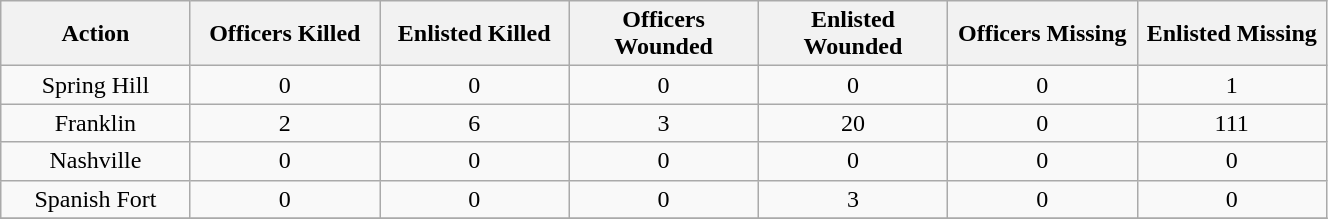<table class="wikitable" style="text-align:center; width:70%;">
<tr>
<th width=10%>Action</th>
<th width=10%>Officers Killed</th>
<th width=10%>Enlisted Killed</th>
<th width=10%>Officers Wounded</th>
<th width=10%>Enlisted Wounded</th>
<th width=10%>Officers Missing</th>
<th width=10%>Enlisted Missing</th>
</tr>
<tr>
<td rowspan=1>Spring Hill</td>
<td>0</td>
<td>0</td>
<td>0</td>
<td>0</td>
<td>0</td>
<td>1</td>
</tr>
<tr>
<td rowspan=1>Franklin</td>
<td>2</td>
<td>6</td>
<td>3</td>
<td>20</td>
<td>0</td>
<td>111</td>
</tr>
<tr>
<td rowspan=1>Nashville</td>
<td>0</td>
<td>0</td>
<td>0</td>
<td>0</td>
<td>0</td>
<td>0</td>
</tr>
<tr>
<td rowspan=1>Spanish Fort</td>
<td>0</td>
<td>0</td>
<td>0</td>
<td>3</td>
<td>0</td>
<td>0</td>
</tr>
<tr>
</tr>
</table>
